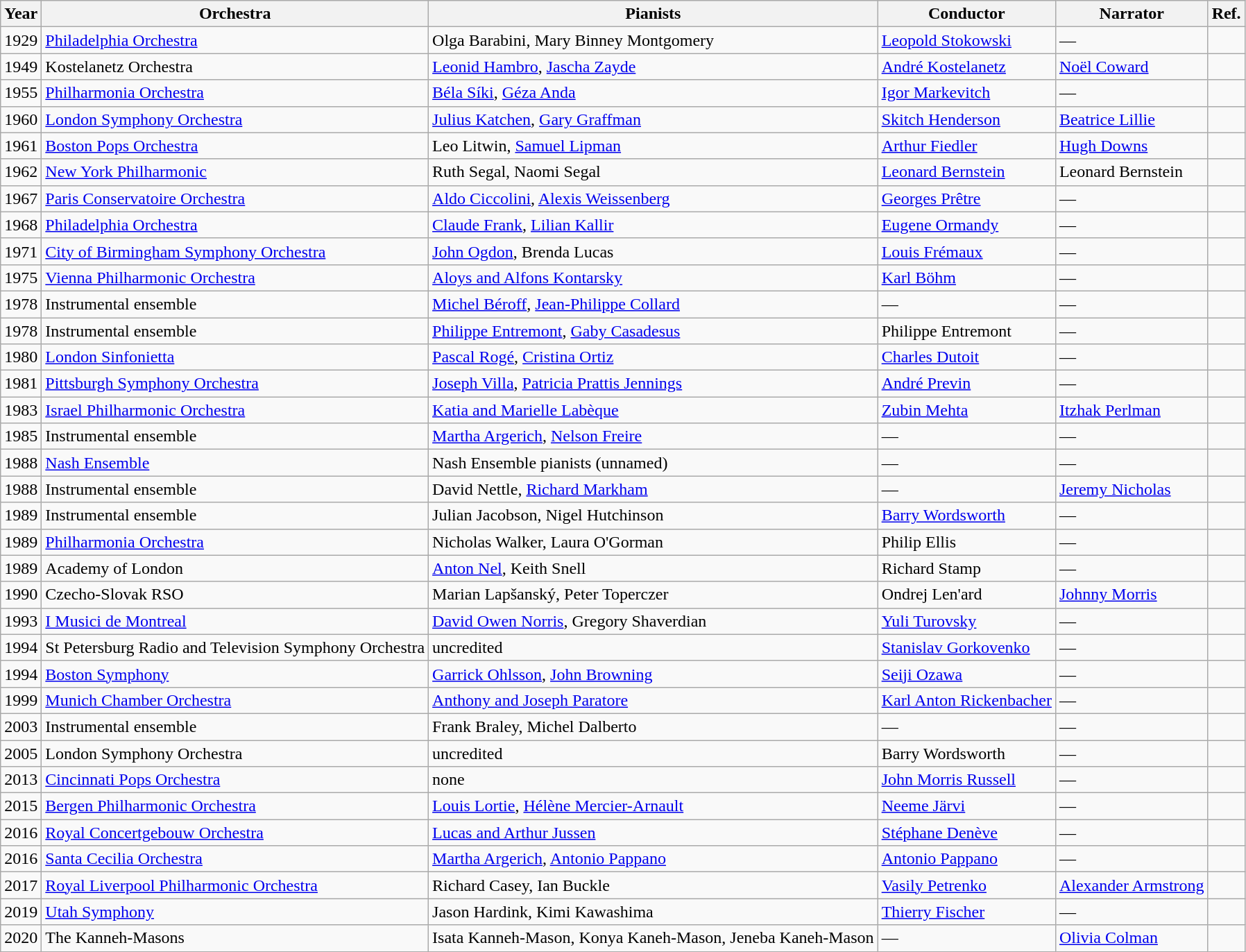<table class="wikitable plainrowheaders" style="text-align: left; margin-right: 0;">
<tr>
<th scope="col">Year</th>
<th scope="col">Orchestra</th>
<th scope="col">Pianists</th>
<th scope="col">Conductor</th>
<th scope="col">Narrator</th>
<th>Ref.</th>
</tr>
<tr>
<td>1929</td>
<td><a href='#'>Philadelphia Orchestra</a></td>
<td>Olga Barabini, Mary Binney Montgomery</td>
<td><a href='#'>Leopold Stokowski</a></td>
<td>—</td>
<td></td>
</tr>
<tr>
<td>1949</td>
<td>Kostelanetz Orchestra</td>
<td><a href='#'>Leonid Hambro</a>, <a href='#'>Jascha Zayde</a></td>
<td><a href='#'>André Kostelanetz</a></td>
<td><a href='#'>Noël Coward</a></td>
<td></td>
</tr>
<tr>
<td>1955</td>
<td><a href='#'>Philharmonia Orchestra</a></td>
<td><a href='#'>Béla Síki</a>, <a href='#'>Géza Anda</a></td>
<td><a href='#'>Igor Markevitch</a></td>
<td>—</td>
<td></td>
</tr>
<tr>
<td>1960</td>
<td><a href='#'>London Symphony Orchestra</a></td>
<td><a href='#'>Julius Katchen</a>, <a href='#'>Gary Graffman</a></td>
<td><a href='#'>Skitch Henderson</a></td>
<td><a href='#'>Beatrice Lillie</a></td>
<td></td>
</tr>
<tr>
<td>1961</td>
<td><a href='#'>Boston Pops Orchestra</a></td>
<td>Leo Litwin, <a href='#'>Samuel Lipman</a></td>
<td><a href='#'>Arthur Fiedler</a></td>
<td><a href='#'>Hugh Downs</a></td>
<td></td>
</tr>
<tr>
<td>1962</td>
<td><a href='#'>New York Philharmonic</a></td>
<td>Ruth Segal, Naomi Segal</td>
<td><a href='#'>Leonard Bernstein</a></td>
<td>Leonard Bernstein</td>
<td></td>
</tr>
<tr>
<td>1967</td>
<td><a href='#'>Paris Conservatoire Orchestra</a></td>
<td><a href='#'>Aldo Ciccolini</a>, <a href='#'>Alexis Weissenberg</a></td>
<td><a href='#'>Georges Prêtre</a></td>
<td>—</td>
<td></td>
</tr>
<tr>
<td>1968</td>
<td><a href='#'>Philadelphia Orchestra</a></td>
<td><a href='#'>Claude Frank</a>, <a href='#'>Lilian Kallir</a></td>
<td><a href='#'>Eugene Ormandy</a></td>
<td>—</td>
<td></td>
</tr>
<tr>
<td>1971</td>
<td><a href='#'>City of Birmingham Symphony Orchestra</a></td>
<td><a href='#'>John Ogdon</a>, Brenda Lucas</td>
<td><a href='#'>Louis Frémaux</a></td>
<td>—</td>
<td></td>
</tr>
<tr>
<td>1975</td>
<td><a href='#'>Vienna Philharmonic Orchestra</a></td>
<td><a href='#'>Aloys and Alfons Kontarsky</a></td>
<td><a href='#'>Karl Böhm</a></td>
<td>—</td>
<td></td>
</tr>
<tr>
<td>1978</td>
<td>Instrumental ensemble </td>
<td><a href='#'>Michel Béroff</a>, <a href='#'>Jean-Philippe Collard</a></td>
<td>—</td>
<td>—</td>
<td></td>
</tr>
<tr>
<td>1978</td>
<td>Instrumental ensemble</td>
<td><a href='#'>Philippe Entremont</a>, <a href='#'>Gaby Casadesus</a></td>
<td>Philippe Entremont</td>
<td>—</td>
<td></td>
</tr>
<tr>
<td>1980</td>
<td><a href='#'>London Sinfonietta</a></td>
<td><a href='#'>Pascal Rogé</a>, <a href='#'>Cristina Ortiz</a></td>
<td><a href='#'>Charles Dutoit</a></td>
<td>—</td>
<td></td>
</tr>
<tr>
<td>1981</td>
<td><a href='#'>Pittsburgh Symphony Orchestra</a></td>
<td><a href='#'>Joseph Villa</a>, <a href='#'>Patricia Prattis Jennings</a></td>
<td><a href='#'>André Previn</a></td>
<td>—</td>
<td></td>
</tr>
<tr>
<td>1983</td>
<td><a href='#'>Israel Philharmonic Orchestra</a></td>
<td><a href='#'>Katia and Marielle Labèque</a></td>
<td><a href='#'>Zubin Mehta</a></td>
<td><a href='#'>Itzhak Perlman</a></td>
<td></td>
</tr>
<tr>
<td>1985</td>
<td>Instrumental ensemble</td>
<td><a href='#'>Martha Argerich</a>, <a href='#'>Nelson Freire</a></td>
<td>—</td>
<td>—</td>
<td></td>
</tr>
<tr>
<td>1988</td>
<td><a href='#'>Nash Ensemble</a></td>
<td>Nash Ensemble pianists (unnamed)</td>
<td>—</td>
<td>—</td>
<td></td>
</tr>
<tr>
<td>1988</td>
<td>Instrumental ensemble</td>
<td>David Nettle, <a href='#'>Richard Markham</a></td>
<td>—</td>
<td><a href='#'>Jeremy Nicholas</a></td>
<td></td>
</tr>
<tr>
<td>1989</td>
<td>Instrumental ensemble</td>
<td>Julian Jacobson, Nigel Hutchinson</td>
<td><a href='#'>Barry Wordsworth</a></td>
<td>—</td>
<td></td>
</tr>
<tr>
<td>1989</td>
<td><a href='#'>Philharmonia Orchestra</a></td>
<td>Nicholas Walker, Laura O'Gorman</td>
<td>Philip Ellis</td>
<td>—</td>
<td></td>
</tr>
<tr>
<td>1989</td>
<td>Academy of London</td>
<td><a href='#'>Anton Nel</a>, Keith Snell</td>
<td>Richard Stamp</td>
<td>—</td>
<td></td>
</tr>
<tr>
<td>1990</td>
<td>Czecho-Slovak RSO</td>
<td>Marian Lapšanský, Peter Toperczer</td>
<td>Ondrej Len'ard</td>
<td><a href='#'>Johnny Morris</a></td>
<td></td>
</tr>
<tr>
<td>1993</td>
<td><a href='#'>I Musici de Montreal</a></td>
<td><a href='#'>David Owen Norris</a>, Gregory Shaverdian</td>
<td><a href='#'>Yuli Turovsky</a></td>
<td>—</td>
<td></td>
</tr>
<tr>
<td>1994</td>
<td>St Petersburg Radio and Television Symphony Orchestra</td>
<td>uncredited</td>
<td><a href='#'>Stanislav Gorkovenko</a></td>
<td>—</td>
<td></td>
</tr>
<tr>
<td>1994</td>
<td><a href='#'>Boston Symphony</a></td>
<td><a href='#'>Garrick Ohlsson</a>, <a href='#'>John Browning</a></td>
<td><a href='#'>Seiji Ozawa</a></td>
<td>—</td>
<td></td>
</tr>
<tr>
<td>1999</td>
<td><a href='#'>Munich Chamber Orchestra</a></td>
<td><a href='#'>Anthony and Joseph Paratore</a></td>
<td><a href='#'>Karl Anton Rickenbacher</a></td>
<td>—</td>
<td></td>
</tr>
<tr>
<td>2003</td>
<td>Instrumental ensemble</td>
<td>Frank Braley, Michel Dalberto</td>
<td>—</td>
<td>—</td>
<td></td>
</tr>
<tr>
<td>2005</td>
<td>London Symphony Orchestra</td>
<td>uncredited</td>
<td>Barry Wordsworth</td>
<td>—</td>
<td></td>
</tr>
<tr>
<td>2013</td>
<td><a href='#'>Cincinnati Pops Orchestra</a></td>
<td>none</td>
<td><a href='#'>John Morris Russell</a></td>
<td>—</td>
<td></td>
</tr>
<tr>
<td>2015</td>
<td><a href='#'>Bergen Philharmonic Orchestra</a></td>
<td><a href='#'>Louis Lortie</a>, <a href='#'>Hélène Mercier-Arnault</a></td>
<td><a href='#'>Neeme Järvi</a></td>
<td>—</td>
<td></td>
</tr>
<tr>
<td>2016</td>
<td><a href='#'>Royal Concertgebouw Orchestra</a></td>
<td><a href='#'>Lucas and Arthur Jussen</a></td>
<td><a href='#'>Stéphane Denève</a></td>
<td>—</td>
<td></td>
</tr>
<tr>
<td>2016</td>
<td><a href='#'>Santa Cecilia Orchestra</a></td>
<td><a href='#'>Martha Argerich</a>, <a href='#'>Antonio Pappano</a></td>
<td><a href='#'>Antonio Pappano</a></td>
<td>—</td>
<td></td>
</tr>
<tr>
<td>2017</td>
<td><a href='#'>Royal Liverpool Philharmonic Orchestra</a></td>
<td>Richard Casey, Ian Buckle</td>
<td><a href='#'>Vasily Petrenko</a></td>
<td><a href='#'>Alexander Armstrong</a></td>
<td></td>
</tr>
<tr>
<td>2019</td>
<td><a href='#'>Utah Symphony</a></td>
<td>Jason Hardink, Kimi Kawashima</td>
<td><a href='#'>Thierry Fischer</a></td>
<td>—</td>
<td></td>
</tr>
<tr>
<td>2020</td>
<td>The Kanneh-Masons</td>
<td>Isata Kanneh-Mason, Konya Kaneh-Mason, Jeneba Kaneh-Mason</td>
<td>—</td>
<td><a href='#'>Olivia Colman</a></td>
<td></td>
</tr>
</table>
